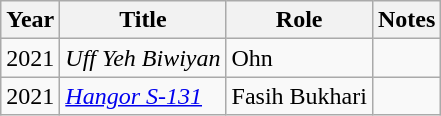<table class="wikitable">
<tr>
<th>Year</th>
<th>Title</th>
<th>Role</th>
<th>Notes</th>
</tr>
<tr>
<td>2021</td>
<td><em>Uff Yeh Biwiyan</em></td>
<td>Ohn</td>
<td></td>
</tr>
<tr>
<td>2021</td>
<td><em><a href='#'>Hangor S-131</a></em></td>
<td>Fasih Bukhari</td>
<td></td>
</tr>
</table>
